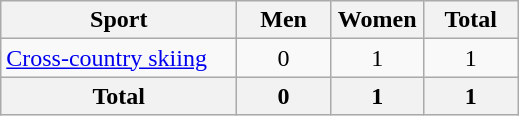<table class="wikitable sortable" style="text-align:center;">
<tr>
<th width=150>Sport</th>
<th width=55>Men</th>
<th width=55>Women</th>
<th width=55>Total</th>
</tr>
<tr>
<td align=left><a href='#'>Cross-country skiing</a></td>
<td>0</td>
<td>1</td>
<td>1</td>
</tr>
<tr>
<th>Total</th>
<th>0</th>
<th>1</th>
<th>1</th>
</tr>
</table>
